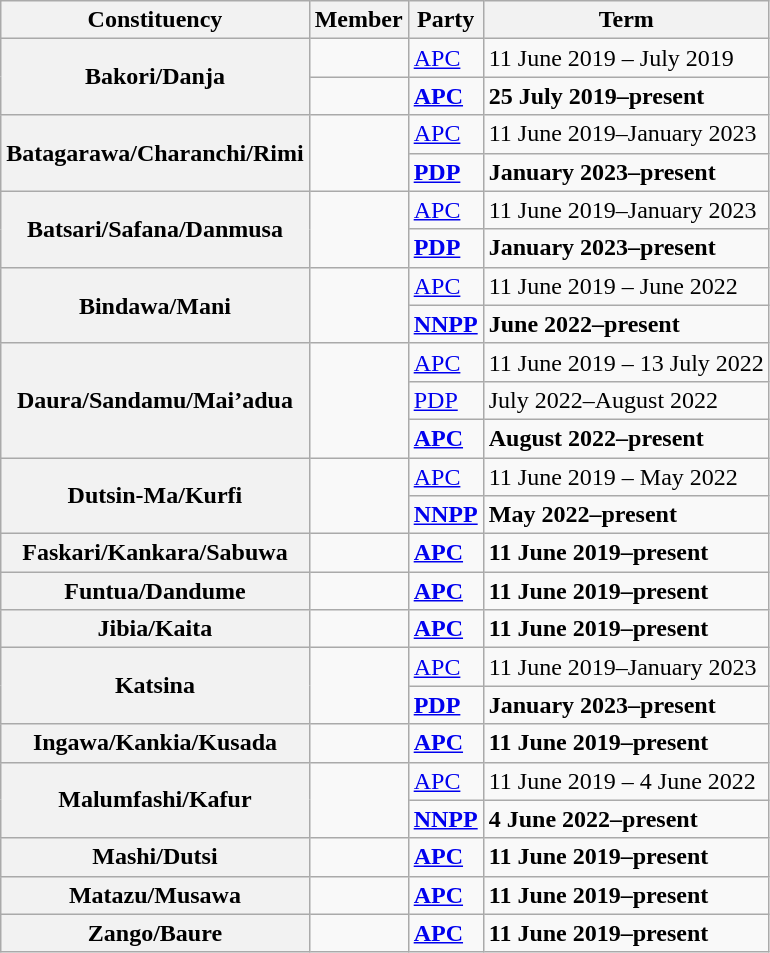<table class="wikitable">
<tr valign=bottom>
<th>Constituency</th>
<th>Member</th>
<th>Party</th>
<th>Term</th>
</tr>
<tr>
<th rowspan=2>Bakori/Danja</th>
<td style="opacity:.4;"></td>
<td><a href='#'>APC</a></td>
<td>11 June 2019 – July 2019</td>
</tr>
<tr>
<td><strong></strong></td>
<td><strong><a href='#'>APC</a></strong></td>
<td><strong>25 July 2019–present</strong></td>
</tr>
<tr>
<th rowspan=2>Batagarawa/Charanchi/Rimi</th>
<td rowspan=2><strong></strong></td>
<td><a href='#'>APC</a></td>
<td>11 June 2019–January 2023</td>
</tr>
<tr>
<td><strong><a href='#'>PDP</a></strong></td>
<td><strong>January 2023–present</strong></td>
</tr>
<tr>
<th rowspan=2>Batsari/Safana/Danmusa</th>
<td rowspan=2><strong></strong></td>
<td><a href='#'>APC</a></td>
<td>11 June 2019–January 2023</td>
</tr>
<tr>
<td><strong><a href='#'>PDP</a></strong></td>
<td><strong>January 2023–present</strong></td>
</tr>
<tr>
<th rowspan=2>Bindawa/Mani</th>
<td rowspan=2><strong></strong></td>
<td><a href='#'>APC</a></td>
<td>11 June 2019 – June 2022</td>
</tr>
<tr>
<td><strong><a href='#'>NNPP</a></strong></td>
<td><strong>June 2022–present</strong></td>
</tr>
<tr>
<th rowspan=3>Daura/Sandamu/Mai’adua</th>
<td rowspan=3><strong></strong></td>
<td><a href='#'>APC</a></td>
<td>11 June 2019 – 13 July 2022</td>
</tr>
<tr>
<td><a href='#'>PDP</a></td>
<td>July 2022–August 2022</td>
</tr>
<tr>
<td><strong><a href='#'>APC</a></strong></td>
<td><strong>August 2022–present</strong></td>
</tr>
<tr>
<th rowspan=2>Dutsin-Ma/Kurfi</th>
<td rowspan=2><strong></strong></td>
<td><a href='#'>APC</a></td>
<td>11 June 2019 – May 2022</td>
</tr>
<tr>
<td><strong><a href='#'>NNPP</a></strong></td>
<td><strong>May 2022–present</strong></td>
</tr>
<tr>
<th>Faskari/Kankara/Sabuwa</th>
<td><strong></strong></td>
<td><strong><a href='#'>APC</a></strong></td>
<td><strong>11 June 2019–present</strong></td>
</tr>
<tr>
<th>Funtua/Dandume</th>
<td><strong></strong></td>
<td><strong><a href='#'>APC</a></strong></td>
<td><strong>11 June 2019–present</strong></td>
</tr>
<tr>
<th>Jibia/Kaita</th>
<td><strong></strong></td>
<td><strong><a href='#'>APC</a></strong></td>
<td><strong>11 June 2019–present</strong></td>
</tr>
<tr>
<th rowspan=2>Katsina</th>
<td rowspan=2><strong></strong></td>
<td><a href='#'>APC</a></td>
<td>11 June 2019–January 2023</td>
</tr>
<tr>
<td><strong><a href='#'>PDP</a></strong></td>
<td><strong>January 2023–present</strong></td>
</tr>
<tr>
<th>Ingawa/Kankia/Kusada</th>
<td><strong></strong></td>
<td><strong><a href='#'>APC</a></strong></td>
<td><strong>11 June 2019–present</strong></td>
</tr>
<tr>
<th rowspan=2>Malumfashi/Kafur</th>
<td rowspan=2><strong></strong></td>
<td><a href='#'>APC</a></td>
<td>11 June 2019 – 4 June 2022</td>
</tr>
<tr>
<td><strong><a href='#'>NNPP</a></strong></td>
<td><strong>4 June 2022–present</strong></td>
</tr>
<tr>
<th>Mashi/Dutsi</th>
<td><strong></strong></td>
<td><strong><a href='#'>APC</a></strong></td>
<td><strong>11 June 2019–present</strong></td>
</tr>
<tr>
<th>Matazu/Musawa</th>
<td><strong></strong></td>
<td><strong><a href='#'>APC</a></strong></td>
<td><strong>11 June 2019–present</strong></td>
</tr>
<tr>
<th>Zango/Baure</th>
<td><strong></strong></td>
<td><strong><a href='#'>APC</a></strong></td>
<td><strong>11 June 2019–present</strong></td>
</tr>
</table>
